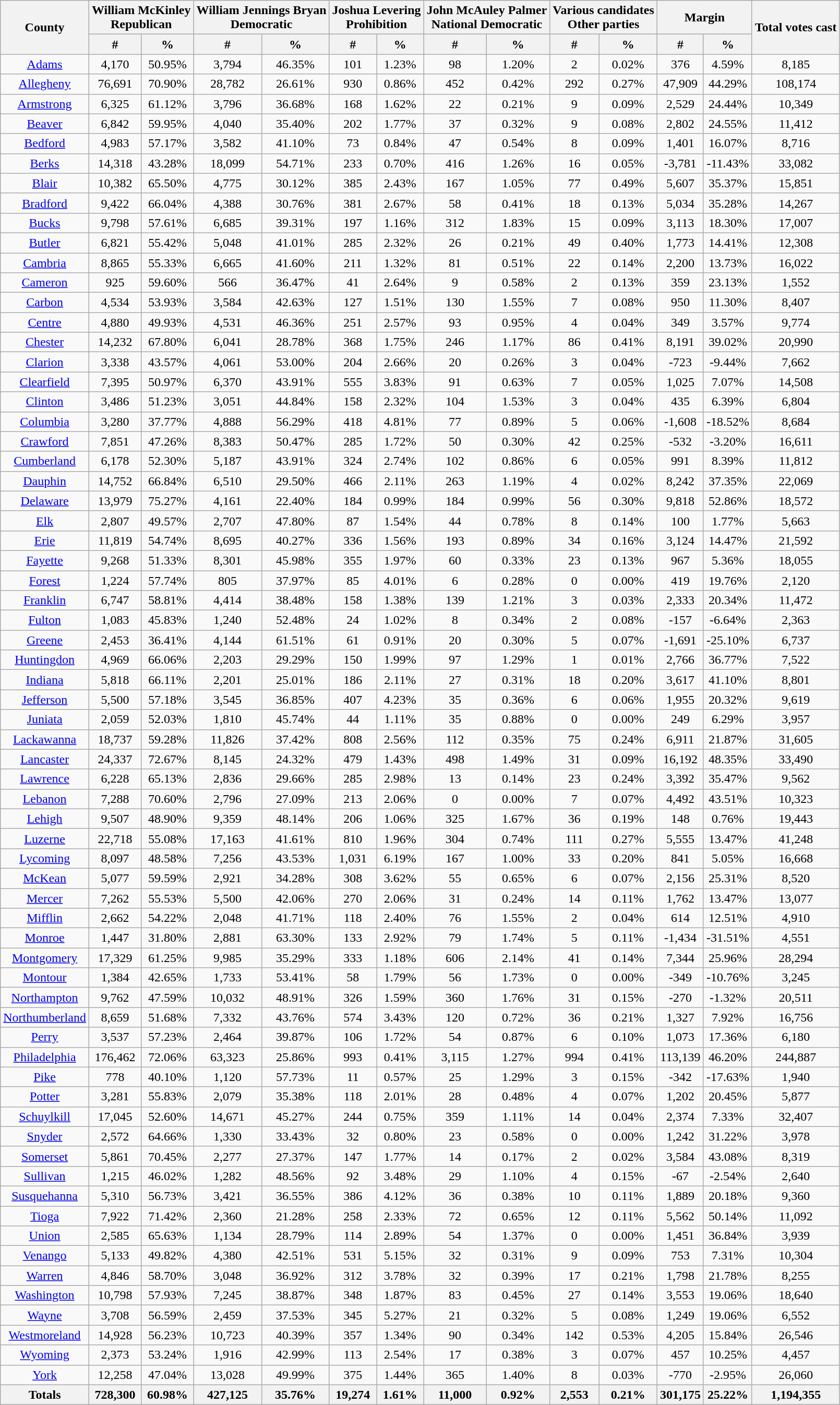<table class="wikitable sortable" style="text-align:center">
<tr>
<th rowspan="2">County</th>
<th style="text-align:center;" colspan="2">William McKinley<br>Republican</th>
<th style="text-align:center;" colspan="2">William Jennings Bryan<br>Democratic</th>
<th style="text-align:center;" colspan="2">Joshua Levering<br>Prohibition</th>
<th style="text-align:center;" colspan="2">John McAuley Palmer<br>National Democratic</th>
<th style="text-align:center;" colspan="2">Various candidates<br>Other parties</th>
<th style="text-align:center;" colspan="2">Margin</th>
<th colspan="1" rowspan="2" style="text-align:center;">Total votes cast</th>
</tr>
<tr>
<th style="text-align:center;" data-sort-type="number">#</th>
<th style="text-align:center;" data-sort-type="number">%</th>
<th style="text-align:center;" data-sort-type="number">#</th>
<th style="text-align:center;" data-sort-type="number">%</th>
<th style="text-align:center;" data-sort-type="number">#</th>
<th style="text-align:center;" data-sort-type="number">%</th>
<th style="text-align:center;" data-sort-type="number">#</th>
<th style="text-align:center;" data-sort-type="number">%</th>
<th style="text-align:center;" data-sort-type="number">#</th>
<th style="text-align:center;" data-sort-type="number">%</th>
<th style="text-align:center;" data-sort-type="number">#</th>
<th style="text-align:center;" data-sort-type="number">%</th>
</tr>
<tr style="text-align:center;">
<td><a href='#'>Adams</a></td>
<td>4,170</td>
<td>50.95%</td>
<td>3,794</td>
<td>46.35%</td>
<td>101</td>
<td>1.23%</td>
<td>98</td>
<td>1.20%</td>
<td>2</td>
<td>0.02%</td>
<td>376</td>
<td>4.59%</td>
<td>8,185</td>
</tr>
<tr style="text-align:center;">
<td><a href='#'>Allegheny</a></td>
<td>76,691</td>
<td>70.90%</td>
<td>28,782</td>
<td>26.61%</td>
<td>930</td>
<td>0.86%</td>
<td>452</td>
<td>0.42%</td>
<td>292</td>
<td>0.27%</td>
<td>47,909</td>
<td>44.29%</td>
<td>108,174</td>
</tr>
<tr style="text-align:center;">
<td><a href='#'>Armstrong</a></td>
<td>6,325</td>
<td>61.12%</td>
<td>3,796</td>
<td>36.68%</td>
<td>168</td>
<td>1.62%</td>
<td>22</td>
<td>0.21%</td>
<td>9</td>
<td>0.09%</td>
<td>2,529</td>
<td>24.44%</td>
<td>10,349</td>
</tr>
<tr style="text-align:center;">
<td><a href='#'>Beaver</a></td>
<td>6,842</td>
<td>59.95%</td>
<td>4,040</td>
<td>35.40%</td>
<td>202</td>
<td>1.77%</td>
<td>37</td>
<td>0.32%</td>
<td>9</td>
<td>0.08%</td>
<td>2,802</td>
<td>24.55%</td>
<td>11,412</td>
</tr>
<tr style="text-align:center;">
<td><a href='#'>Bedford</a></td>
<td>4,983</td>
<td>57.17%</td>
<td>3,582</td>
<td>41.10%</td>
<td>73</td>
<td>0.84%</td>
<td>47</td>
<td>0.54%</td>
<td>8</td>
<td>0.09%</td>
<td>1,401</td>
<td>16.07%</td>
<td>8,716</td>
</tr>
<tr style="text-align:center;">
<td><a href='#'>Berks</a></td>
<td>14,318</td>
<td>43.28%</td>
<td>18,099</td>
<td>54.71%</td>
<td>233</td>
<td>0.70%</td>
<td>416</td>
<td>1.26%</td>
<td>16</td>
<td>0.05%</td>
<td>-3,781</td>
<td>-11.43%</td>
<td>33,082</td>
</tr>
<tr style="text-align:center;">
<td><a href='#'>Blair</a></td>
<td>10,382</td>
<td>65.50%</td>
<td>4,775</td>
<td>30.12%</td>
<td>385</td>
<td>2.43%</td>
<td>167</td>
<td>1.05%</td>
<td>77</td>
<td>0.49%</td>
<td>5,607</td>
<td>35.37%</td>
<td>15,851</td>
</tr>
<tr style="text-align:center;">
<td><a href='#'>Bradford</a></td>
<td>9,422</td>
<td>66.04%</td>
<td>4,388</td>
<td>30.76%</td>
<td>381</td>
<td>2.67%</td>
<td>58</td>
<td>0.41%</td>
<td>18</td>
<td>0.13%</td>
<td>5,034</td>
<td>35.28%</td>
<td>14,267</td>
</tr>
<tr style="text-align:center;">
<td><a href='#'>Bucks</a></td>
<td>9,798</td>
<td>57.61%</td>
<td>6,685</td>
<td>39.31%</td>
<td>197</td>
<td>1.16%</td>
<td>312</td>
<td>1.83%</td>
<td>15</td>
<td>0.09%</td>
<td>3,113</td>
<td>18.30%</td>
<td>17,007</td>
</tr>
<tr style="text-align:center;">
<td><a href='#'>Butler</a></td>
<td>6,821</td>
<td>55.42%</td>
<td>5,048</td>
<td>41.01%</td>
<td>285</td>
<td>2.32%</td>
<td>26</td>
<td>0.21%</td>
<td>49</td>
<td>0.40%</td>
<td>1,773</td>
<td>14.41%</td>
<td>12,308</td>
</tr>
<tr style="text-align:center;">
<td><a href='#'>Cambria</a></td>
<td>8,865</td>
<td>55.33%</td>
<td>6,665</td>
<td>41.60%</td>
<td>211</td>
<td>1.32%</td>
<td>81</td>
<td>0.51%</td>
<td>22</td>
<td>0.14%</td>
<td>2,200</td>
<td>13.73%</td>
<td>16,022</td>
</tr>
<tr style="text-align:center;">
<td><a href='#'>Cameron</a></td>
<td>925</td>
<td>59.60%</td>
<td>566</td>
<td>36.47%</td>
<td>41</td>
<td>2.64%</td>
<td>9</td>
<td>0.58%</td>
<td>2</td>
<td>0.13%</td>
<td>359</td>
<td>23.13%</td>
<td>1,552</td>
</tr>
<tr style="text-align:center;">
<td><a href='#'>Carbon</a></td>
<td>4,534</td>
<td>53.93%</td>
<td>3,584</td>
<td>42.63%</td>
<td>127</td>
<td>1.51%</td>
<td>130</td>
<td>1.55%</td>
<td>7</td>
<td>0.08%</td>
<td>950</td>
<td>11.30%</td>
<td>8,407</td>
</tr>
<tr style="text-align:center;">
<td><a href='#'>Centre</a></td>
<td>4,880</td>
<td>49.93%</td>
<td>4,531</td>
<td>46.36%</td>
<td>251</td>
<td>2.57%</td>
<td>93</td>
<td>0.95%</td>
<td>4</td>
<td>0.04%</td>
<td>349</td>
<td>3.57%</td>
<td>9,774</td>
</tr>
<tr style="text-align:center;">
<td><a href='#'>Chester</a></td>
<td>14,232</td>
<td>67.80%</td>
<td>6,041</td>
<td>28.78%</td>
<td>368</td>
<td>1.75%</td>
<td>246</td>
<td>1.17%</td>
<td>86</td>
<td>0.41%</td>
<td>8,191</td>
<td>39.02%</td>
<td>20,990</td>
</tr>
<tr style="text-align:center;">
<td><a href='#'>Clarion</a></td>
<td>3,338</td>
<td>43.57%</td>
<td>4,061</td>
<td>53.00%</td>
<td>204</td>
<td>2.66%</td>
<td>20</td>
<td>0.26%</td>
<td>3</td>
<td>0.04%</td>
<td>-723</td>
<td>-9.44%</td>
<td>7,662</td>
</tr>
<tr style="text-align:center;">
<td><a href='#'>Clearfield</a></td>
<td>7,395</td>
<td>50.97%</td>
<td>6,370</td>
<td>43.91%</td>
<td>555</td>
<td>3.83%</td>
<td>91</td>
<td>0.63%</td>
<td>7</td>
<td>0.05%</td>
<td>1,025</td>
<td>7.07%</td>
<td>14,508</td>
</tr>
<tr style="text-align:center;">
<td><a href='#'>Clinton</a></td>
<td>3,486</td>
<td>51.23%</td>
<td>3,051</td>
<td>44.84%</td>
<td>158</td>
<td>2.32%</td>
<td>104</td>
<td>1.53%</td>
<td>3</td>
<td>0.04%</td>
<td>435</td>
<td>6.39%</td>
<td>6,804</td>
</tr>
<tr style="text-align:center;">
<td><a href='#'>Columbia</a></td>
<td>3,280</td>
<td>37.77%</td>
<td>4,888</td>
<td>56.29%</td>
<td>418</td>
<td>4.81%</td>
<td>77</td>
<td>0.89%</td>
<td>5</td>
<td>0.06%</td>
<td>-1,608</td>
<td>-18.52%</td>
<td>8,684</td>
</tr>
<tr style="text-align:center;">
<td><a href='#'>Crawford</a></td>
<td>7,851</td>
<td>47.26%</td>
<td>8,383</td>
<td>50.47%</td>
<td>285</td>
<td>1.72%</td>
<td>50</td>
<td>0.30%</td>
<td>42</td>
<td>0.25%</td>
<td>-532</td>
<td>-3.20%</td>
<td>16,611</td>
</tr>
<tr style="text-align:center;">
<td><a href='#'>Cumberland</a></td>
<td>6,178</td>
<td>52.30%</td>
<td>5,187</td>
<td>43.91%</td>
<td>324</td>
<td>2.74%</td>
<td>102</td>
<td>0.86%</td>
<td>6</td>
<td>0.05%</td>
<td>991</td>
<td>8.39%</td>
<td>11,812</td>
</tr>
<tr style="text-align:center;">
<td><a href='#'>Dauphin</a></td>
<td>14,752</td>
<td>66.84%</td>
<td>6,510</td>
<td>29.50%</td>
<td>466</td>
<td>2.11%</td>
<td>263</td>
<td>1.19%</td>
<td>4</td>
<td>0.02%</td>
<td>8,242</td>
<td>37.35%</td>
<td>22,069</td>
</tr>
<tr style="text-align:center;">
<td><a href='#'>Delaware</a></td>
<td>13,979</td>
<td>75.27%</td>
<td>4,161</td>
<td>22.40%</td>
<td>184</td>
<td>0.99%</td>
<td>184</td>
<td>0.99%</td>
<td>56</td>
<td>0.30%</td>
<td>9,818</td>
<td>52.86%</td>
<td>18,572</td>
</tr>
<tr style="text-align:center;">
<td><a href='#'>Elk</a></td>
<td>2,807</td>
<td>49.57%</td>
<td>2,707</td>
<td>47.80%</td>
<td>87</td>
<td>1.54%</td>
<td>44</td>
<td>0.78%</td>
<td>8</td>
<td>0.14%</td>
<td>100</td>
<td>1.77%</td>
<td>5,663</td>
</tr>
<tr style="text-align:center;">
<td><a href='#'>Erie</a></td>
<td>11,819</td>
<td>54.74%</td>
<td>8,695</td>
<td>40.27%</td>
<td>336</td>
<td>1.56%</td>
<td>193</td>
<td>0.89%</td>
<td>34</td>
<td>0.16%</td>
<td>3,124</td>
<td>14.47%</td>
<td>21,592</td>
</tr>
<tr style="text-align:center;">
<td><a href='#'>Fayette</a></td>
<td>9,268</td>
<td>51.33%</td>
<td>8,301</td>
<td>45.98%</td>
<td>355</td>
<td>1.97%</td>
<td>60</td>
<td>0.33%</td>
<td>23</td>
<td>0.13%</td>
<td>967</td>
<td>5.36%</td>
<td>18,055</td>
</tr>
<tr style="text-align:center;">
<td><a href='#'>Forest</a></td>
<td>1,224</td>
<td>57.74%</td>
<td>805</td>
<td>37.97%</td>
<td>85</td>
<td>4.01%</td>
<td>6</td>
<td>0.28%</td>
<td>0</td>
<td>0.00%</td>
<td>419</td>
<td>19.76%</td>
<td>2,120</td>
</tr>
<tr style="text-align:center;">
<td><a href='#'>Franklin</a></td>
<td>6,747</td>
<td>58.81%</td>
<td>4,414</td>
<td>38.48%</td>
<td>158</td>
<td>1.38%</td>
<td>139</td>
<td>1.21%</td>
<td>3</td>
<td>0.03%</td>
<td>2,333</td>
<td>20.34%</td>
<td>11,472</td>
</tr>
<tr style="text-align:center;">
<td><a href='#'>Fulton</a></td>
<td>1,083</td>
<td>45.83%</td>
<td>1,240</td>
<td>52.48%</td>
<td>24</td>
<td>1.02%</td>
<td>8</td>
<td>0.34%</td>
<td>2</td>
<td>0.08%</td>
<td>-157</td>
<td>-6.64%</td>
<td>2,363</td>
</tr>
<tr style="text-align:center;">
<td><a href='#'>Greene</a></td>
<td>2,453</td>
<td>36.41%</td>
<td>4,144</td>
<td>61.51%</td>
<td>61</td>
<td>0.91%</td>
<td>20</td>
<td>0.30%</td>
<td>5</td>
<td>0.07%</td>
<td>-1,691</td>
<td>-25.10%</td>
<td>6,737</td>
</tr>
<tr style="text-align:center;">
<td><a href='#'>Huntingdon</a></td>
<td>4,969</td>
<td>66.06%</td>
<td>2,203</td>
<td>29.29%</td>
<td>150</td>
<td>1.99%</td>
<td>97</td>
<td>1.29%</td>
<td>1</td>
<td>0.01%</td>
<td>2,766</td>
<td>36.77%</td>
<td>7,522</td>
</tr>
<tr style="text-align:center;">
<td><a href='#'>Indiana</a></td>
<td>5,818</td>
<td>66.11%</td>
<td>2,201</td>
<td>25.01%</td>
<td>186</td>
<td>2.11%</td>
<td>27</td>
<td>0.31%</td>
<td>18</td>
<td>0.20%</td>
<td>3,617</td>
<td>41.10%</td>
<td>8,801</td>
</tr>
<tr style="text-align:center;">
<td><a href='#'>Jefferson</a></td>
<td>5,500</td>
<td>57.18%</td>
<td>3,545</td>
<td>36.85%</td>
<td>407</td>
<td>4.23%</td>
<td>35</td>
<td>0.36%</td>
<td>6</td>
<td>0.06%</td>
<td>1,955</td>
<td>20.32%</td>
<td>9,619</td>
</tr>
<tr style="text-align:center;">
<td><a href='#'>Juniata</a></td>
<td>2,059</td>
<td>52.03%</td>
<td>1,810</td>
<td>45.74%</td>
<td>44</td>
<td>1.11%</td>
<td>35</td>
<td>0.88%</td>
<td>0</td>
<td>0.00%</td>
<td>249</td>
<td>6.29%</td>
<td>3,957</td>
</tr>
<tr style="text-align:center;">
<td><a href='#'>Lackawanna</a></td>
<td>18,737</td>
<td>59.28%</td>
<td>11,826</td>
<td>37.42%</td>
<td>808</td>
<td>2.56%</td>
<td>112</td>
<td>0.35%</td>
<td>75</td>
<td>0.24%</td>
<td>6,911</td>
<td>21.87%</td>
<td>31,605</td>
</tr>
<tr style="text-align:center;">
<td><a href='#'>Lancaster</a></td>
<td>24,337</td>
<td>72.67%</td>
<td>8,145</td>
<td>24.32%</td>
<td>479</td>
<td>1.43%</td>
<td>498</td>
<td>1.49%</td>
<td>31</td>
<td>0.09%</td>
<td>16,192</td>
<td>48.35%</td>
<td>33,490</td>
</tr>
<tr style="text-align:center;">
<td><a href='#'>Lawrence</a></td>
<td>6,228</td>
<td>65.13%</td>
<td>2,836</td>
<td>29.66%</td>
<td>285</td>
<td>2.98%</td>
<td>13</td>
<td>0.14%</td>
<td>23</td>
<td>0.24%</td>
<td>3,392</td>
<td>35.47%</td>
<td>9,562</td>
</tr>
<tr style="text-align:center;">
<td><a href='#'>Lebanon</a></td>
<td>7,288</td>
<td>70.60%</td>
<td>2,796</td>
<td>27.09%</td>
<td>213</td>
<td>2.06%</td>
<td>0</td>
<td>0.00%</td>
<td>7</td>
<td>0.07%</td>
<td>4,492</td>
<td>43.51%</td>
<td>10,323</td>
</tr>
<tr style="text-align:center;">
<td><a href='#'>Lehigh</a></td>
<td>9,507</td>
<td>48.90%</td>
<td>9,359</td>
<td>48.14%</td>
<td>206</td>
<td>1.06%</td>
<td>325</td>
<td>1.67%</td>
<td>36</td>
<td>0.19%</td>
<td>148</td>
<td>0.76%</td>
<td>19,443</td>
</tr>
<tr style="text-align:center;">
<td><a href='#'>Luzerne</a></td>
<td>22,718</td>
<td>55.08%</td>
<td>17,163</td>
<td>41.61%</td>
<td>810</td>
<td>1.96%</td>
<td>304</td>
<td>0.74%</td>
<td>111</td>
<td>0.27%</td>
<td>5,555</td>
<td>13.47%</td>
<td>41,248</td>
</tr>
<tr style="text-align:center;">
<td><a href='#'>Lycoming</a></td>
<td>8,097</td>
<td>48.58%</td>
<td>7,256</td>
<td>43.53%</td>
<td>1,031</td>
<td>6.19%</td>
<td>167</td>
<td>1.00%</td>
<td>33</td>
<td>0.20%</td>
<td>841</td>
<td>5.05%</td>
<td>16,668</td>
</tr>
<tr style="text-align:center;">
<td><a href='#'>McKean</a></td>
<td>5,077</td>
<td>59.59%</td>
<td>2,921</td>
<td>34.28%</td>
<td>308</td>
<td>3.62%</td>
<td>55</td>
<td>0.65%</td>
<td>6</td>
<td>0.07%</td>
<td>2,156</td>
<td>25.31%</td>
<td>8,520</td>
</tr>
<tr style="text-align:center;">
<td><a href='#'>Mercer</a></td>
<td>7,262</td>
<td>55.53%</td>
<td>5,500</td>
<td>42.06%</td>
<td>270</td>
<td>2.06%</td>
<td>31</td>
<td>0.24%</td>
<td>14</td>
<td>0.11%</td>
<td>1,762</td>
<td>13.47%</td>
<td>13,077</td>
</tr>
<tr style="text-align:center;">
<td><a href='#'>Mifflin</a></td>
<td>2,662</td>
<td>54.22%</td>
<td>2,048</td>
<td>41.71%</td>
<td>118</td>
<td>2.40%</td>
<td>76</td>
<td>1.55%</td>
<td>2</td>
<td>0.04%</td>
<td>614</td>
<td>12.51%</td>
<td>4,910</td>
</tr>
<tr style="text-align:center;">
<td><a href='#'>Monroe</a></td>
<td>1,447</td>
<td>31.80%</td>
<td>2,881</td>
<td>63.30%</td>
<td>133</td>
<td>2.92%</td>
<td>79</td>
<td>1.74%</td>
<td>5</td>
<td>0.11%</td>
<td>-1,434</td>
<td>-31.51%</td>
<td>4,551</td>
</tr>
<tr style="text-align:center;">
<td><a href='#'>Montgomery</a></td>
<td>17,329</td>
<td>61.25%</td>
<td>9,985</td>
<td>35.29%</td>
<td>333</td>
<td>1.18%</td>
<td>606</td>
<td>2.14%</td>
<td>41</td>
<td>0.14%</td>
<td>7,344</td>
<td>25.96%</td>
<td>28,294</td>
</tr>
<tr style="text-align:center;">
<td><a href='#'>Montour</a></td>
<td>1,384</td>
<td>42.65%</td>
<td>1,733</td>
<td>53.41%</td>
<td>58</td>
<td>1.79%</td>
<td>56</td>
<td>1.73%</td>
<td>0</td>
<td>0.00%</td>
<td>-349</td>
<td>-10.76%</td>
<td>3,245</td>
</tr>
<tr style="text-align:center;">
<td><a href='#'>Northampton</a></td>
<td>9,762</td>
<td>47.59%</td>
<td>10,032</td>
<td>48.91%</td>
<td>326</td>
<td>1.59%</td>
<td>360</td>
<td>1.76%</td>
<td>31</td>
<td>0.15%</td>
<td>-270</td>
<td>-1.32%</td>
<td>20,511</td>
</tr>
<tr style="text-align:center;">
<td><a href='#'>Northumberland</a></td>
<td>8,659</td>
<td>51.68%</td>
<td>7,332</td>
<td>43.76%</td>
<td>574</td>
<td>3.43%</td>
<td>120</td>
<td>0.72%</td>
<td>36</td>
<td>0.21%</td>
<td>1,327</td>
<td>7.92%</td>
<td>16,756</td>
</tr>
<tr style="text-align:center;">
<td><a href='#'>Perry</a></td>
<td>3,537</td>
<td>57.23%</td>
<td>2,464</td>
<td>39.87%</td>
<td>106</td>
<td>1.72%</td>
<td>54</td>
<td>0.87%</td>
<td>6</td>
<td>0.10%</td>
<td>1,073</td>
<td>17.36%</td>
<td>6,180</td>
</tr>
<tr style="text-align:center;">
<td><a href='#'>Philadelphia</a></td>
<td>176,462</td>
<td>72.06%</td>
<td>63,323</td>
<td>25.86%</td>
<td>993</td>
<td>0.41%</td>
<td>3,115</td>
<td>1.27%</td>
<td>994</td>
<td>0.41%</td>
<td>113,139</td>
<td>46.20%</td>
<td>244,887</td>
</tr>
<tr style="text-align:center;">
<td><a href='#'>Pike</a></td>
<td>778</td>
<td>40.10%</td>
<td>1,120</td>
<td>57.73%</td>
<td>11</td>
<td>0.57%</td>
<td>25</td>
<td>1.29%</td>
<td>3</td>
<td>0.15%</td>
<td>-342</td>
<td>-17.63%</td>
<td>1,940</td>
</tr>
<tr style="text-align:center;">
<td><a href='#'>Potter</a></td>
<td>3,281</td>
<td>55.83%</td>
<td>2,079</td>
<td>35.38%</td>
<td>118</td>
<td>2.01%</td>
<td>28</td>
<td>0.48%</td>
<td>4</td>
<td>0.07%</td>
<td>1,202</td>
<td>20.45%</td>
<td>5,877</td>
</tr>
<tr style="text-align:center;">
<td><a href='#'>Schuylkill</a></td>
<td>17,045</td>
<td>52.60%</td>
<td>14,671</td>
<td>45.27%</td>
<td>244</td>
<td>0.75%</td>
<td>359</td>
<td>1.11%</td>
<td>14</td>
<td>0.04%</td>
<td>2,374</td>
<td>7.33%</td>
<td>32,407</td>
</tr>
<tr style="text-align:center;">
<td><a href='#'>Snyder</a></td>
<td>2,572</td>
<td>64.66%</td>
<td>1,330</td>
<td>33.43%</td>
<td>32</td>
<td>0.80%</td>
<td>23</td>
<td>0.58%</td>
<td>0</td>
<td>0.00%</td>
<td>1,242</td>
<td>31.22%</td>
<td>3,978</td>
</tr>
<tr style="text-align:center;">
<td><a href='#'>Somerset</a></td>
<td>5,861</td>
<td>70.45%</td>
<td>2,277</td>
<td>27.37%</td>
<td>147</td>
<td>1.77%</td>
<td>14</td>
<td>0.17%</td>
<td>2</td>
<td>0.02%</td>
<td>3,584</td>
<td>43.08%</td>
<td>8,319</td>
</tr>
<tr style="text-align:center;">
<td><a href='#'>Sullivan</a></td>
<td>1,215</td>
<td>46.02%</td>
<td>1,282</td>
<td>48.56%</td>
<td>92</td>
<td>3.48%</td>
<td>29</td>
<td>1.10%</td>
<td>4</td>
<td>0.15%</td>
<td>-67</td>
<td>-2.54%</td>
<td>2,640</td>
</tr>
<tr style="text-align:center;">
<td><a href='#'>Susquehanna</a></td>
<td>5,310</td>
<td>56.73%</td>
<td>3,421</td>
<td>36.55%</td>
<td>386</td>
<td>4.12%</td>
<td>36</td>
<td>0.38%</td>
<td>10</td>
<td>0.11%</td>
<td>1,889</td>
<td>20.18%</td>
<td>9,360</td>
</tr>
<tr style="text-align:center;">
<td><a href='#'>Tioga</a></td>
<td>7,922</td>
<td>71.42%</td>
<td>2,360</td>
<td>21.28%</td>
<td>258</td>
<td>2.33%</td>
<td>72</td>
<td>0.65%</td>
<td>12</td>
<td>0.11%</td>
<td>5,562</td>
<td>50.14%</td>
<td>11,092</td>
</tr>
<tr style="text-align:center;">
<td><a href='#'>Union</a></td>
<td>2,585</td>
<td>65.63%</td>
<td>1,134</td>
<td>28.79%</td>
<td>114</td>
<td>2.89%</td>
<td>54</td>
<td>1.37%</td>
<td>0</td>
<td>0.00%</td>
<td>1,451</td>
<td>36.84%</td>
<td>3,939</td>
</tr>
<tr style="text-align:center;">
<td><a href='#'>Venango</a></td>
<td>5,133</td>
<td>49.82%</td>
<td>4,380</td>
<td>42.51%</td>
<td>531</td>
<td>5.15%</td>
<td>32</td>
<td>0.31%</td>
<td>9</td>
<td>0.09%</td>
<td>753</td>
<td>7.31%</td>
<td>10,304</td>
</tr>
<tr style="text-align:center;">
<td><a href='#'>Warren</a></td>
<td>4,846</td>
<td>58.70%</td>
<td>3,048</td>
<td>36.92%</td>
<td>312</td>
<td>3.78%</td>
<td>32</td>
<td>0.39%</td>
<td>17</td>
<td>0.21%</td>
<td>1,798</td>
<td>21.78%</td>
<td>8,255</td>
</tr>
<tr style="text-align:center;">
<td><a href='#'>Washington</a></td>
<td>10,798</td>
<td>57.93%</td>
<td>7,245</td>
<td>38.87%</td>
<td>348</td>
<td>1.87%</td>
<td>83</td>
<td>0.45%</td>
<td>27</td>
<td>0.14%</td>
<td>3,553</td>
<td>19.06%</td>
<td>18,640</td>
</tr>
<tr style="text-align:center;">
<td><a href='#'>Wayne</a></td>
<td>3,708</td>
<td>56.59%</td>
<td>2,459</td>
<td>37.53%</td>
<td>345</td>
<td>5.27%</td>
<td>21</td>
<td>0.32%</td>
<td>5</td>
<td>0.08%</td>
<td>1,249</td>
<td>19.06%</td>
<td>6,552</td>
</tr>
<tr style="text-align:center;">
<td><a href='#'>Westmoreland</a></td>
<td>14,928</td>
<td>56.23%</td>
<td>10,723</td>
<td>40.39%</td>
<td>357</td>
<td>1.34%</td>
<td>90</td>
<td>0.34%</td>
<td>142</td>
<td>0.53%</td>
<td>4,205</td>
<td>15.84%</td>
<td>26,546</td>
</tr>
<tr style="text-align:center;">
<td><a href='#'>Wyoming</a></td>
<td>2,373</td>
<td>53.24%</td>
<td>1,916</td>
<td>42.99%</td>
<td>113</td>
<td>2.54%</td>
<td>17</td>
<td>0.38%</td>
<td>3</td>
<td>0.07%</td>
<td>457</td>
<td>10.25%</td>
<td>4,457</td>
</tr>
<tr style="text-align:center;">
<td><a href='#'>York</a></td>
<td>12,258</td>
<td>47.04%</td>
<td>13,028</td>
<td>49.99%</td>
<td>375</td>
<td>1.44%</td>
<td>365</td>
<td>1.40%</td>
<td>8</td>
<td>0.03%</td>
<td>-770</td>
<td>-2.95%</td>
<td>26,060</td>
</tr>
<tr style="text-align:center;">
<th>Totals</th>
<th>728,300</th>
<th>60.98%</th>
<th>427,125</th>
<th>35.76%</th>
<th>19,274</th>
<th>1.61%</th>
<th>11,000</th>
<th>0.92%</th>
<th>2,553</th>
<th>0.21%</th>
<th>301,175</th>
<th>25.22%</th>
<th>1,194,355</th>
</tr>
</table>
